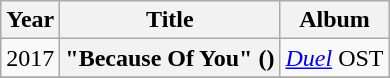<table class="wikitable plainrowheaders" style="text-align:center;">
<tr>
<th scope="col">Year</th>
<th scope="col">Title</th>
<th scope="col">Album</th>
</tr>
<tr>
<td>2017</td>
<th scope="row">"Because Of You" ()</th>
<td><em><a href='#'>Duel</a></em> OST</td>
</tr>
<tr>
</tr>
</table>
